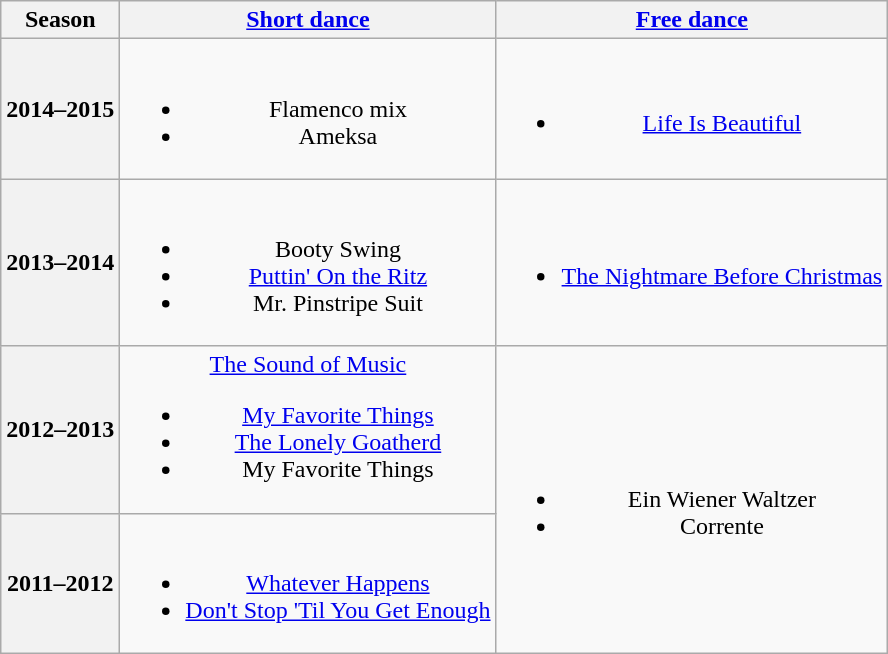<table class=wikitable style=text-align:center>
<tr>
<th>Season</th>
<th><a href='#'>Short dance</a></th>
<th><a href='#'>Free dance</a></th>
</tr>
<tr>
<th>2014–2015 <br> </th>
<td><br><ul><li>Flamenco mix <br></li><li> Ameksa <br></li></ul></td>
<td><br><ul><li><a href='#'>Life Is Beautiful</a> <br></li></ul></td>
</tr>
<tr>
<th>2013–2014 <br> </th>
<td><br><ul><li> Booty Swing <br></li><li> <a href='#'>Puttin' On the Ritz</a> <br></li><li> Mr. Pinstripe Suit <br></li></ul></td>
<td><br><ul><li><a href='#'>The Nightmare Before Christmas</a> <br></li></ul></td>
</tr>
<tr>
<th>2012–2013 <br> </th>
<td><a href='#'>The Sound of Music</a><br><ul><li> <a href='#'>My Favorite Things</a> <br></li><li> <a href='#'>The Lonely Goatherd</a></li><li> My Favorite Things <br></li></ul></td>
<td rowspan=2><br><ul><li>Ein Wiener Waltzer <br></li><li>Corrente <br></li></ul></td>
</tr>
<tr>
<th>2011–2012 <br> </th>
<td><br><ul><li> <a href='#'>Whatever Happens</a></li><li> <a href='#'>Don't Stop 'Til You Get Enough</a> <br></li></ul></td>
</tr>
</table>
